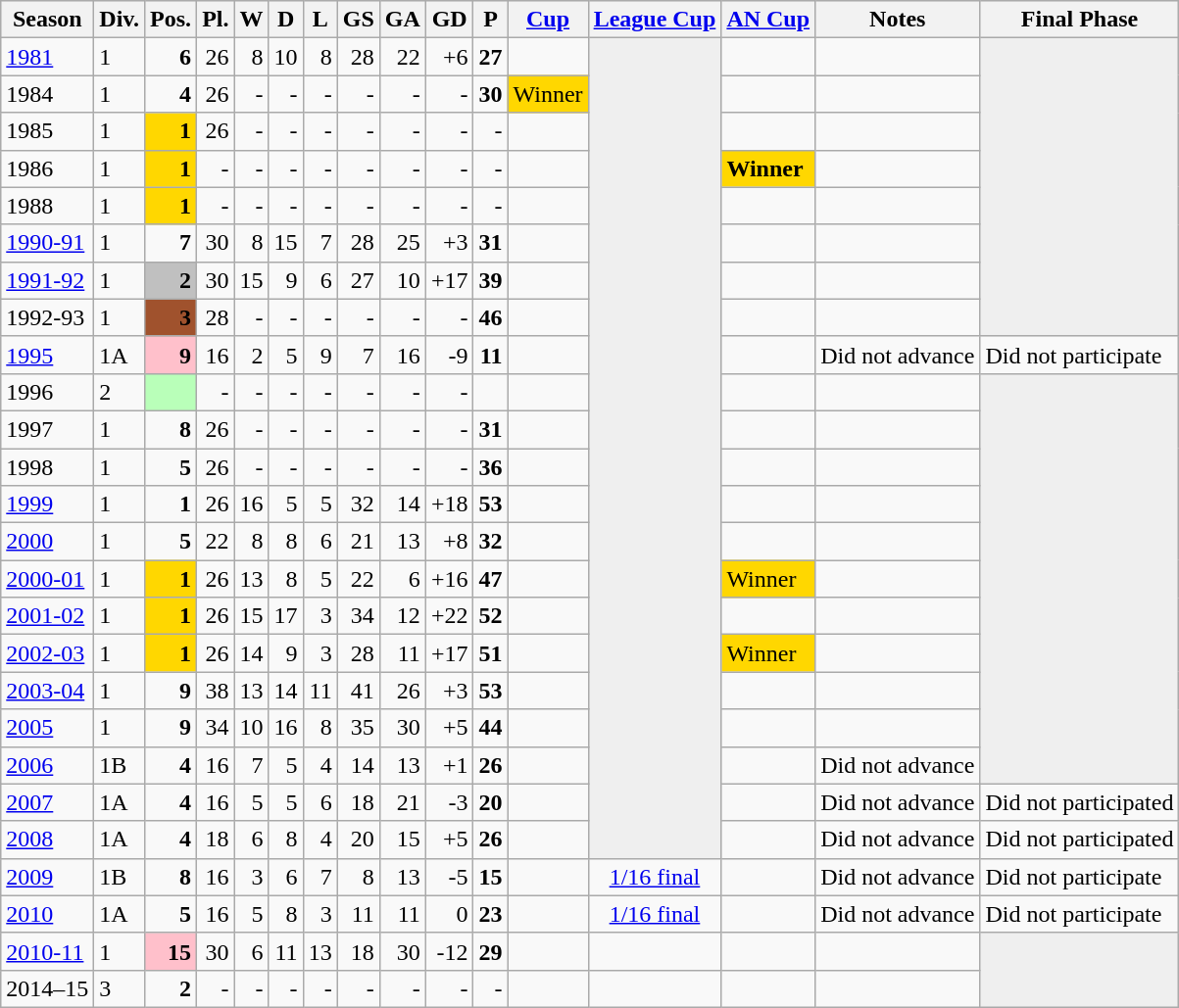<table class="wikitable">
<tr style="background:#efefef;">
<th>Season</th>
<th>Div.</th>
<th>Pos.</th>
<th>Pl.</th>
<th>W</th>
<th>D</th>
<th>L</th>
<th>GS</th>
<th>GA</th>
<th>GD</th>
<th>P</th>
<th><a href='#'>Cup</a></th>
<th><a href='#'>League Cup</a></th>
<th><a href='#'>AN Cup</a></th>
<th>Notes</th>
<th>Final Phase</th>
</tr>
<tr>
<td><a href='#'>1981</a></td>
<td>1</td>
<td align=right><strong>6</strong></td>
<td align=right>26</td>
<td align=right>8</td>
<td align=right>10</td>
<td align=right>8</td>
<td align=right>28</td>
<td align=right>22</td>
<td align=right>+6</td>
<td align=right><strong>27</strong></td>
<td></td>
<td rowspan="22" bgcolor=#EFEFEF></td>
<td></td>
<td></td>
<td rowspan="8" bgcolor=#EFEFEF></td>
</tr>
<tr>
<td>1984</td>
<td>1</td>
<td align=right><strong>4</strong></td>
<td align=right>26</td>
<td align=right>-</td>
<td align=right>-</td>
<td align=right>-</td>
<td align=right>-</td>
<td align=right>-</td>
<td align=right>-</td>
<td align=right><strong>30</strong></td>
<td bgcolor=gold>Winner</td>
<td></td>
<td></td>
</tr>
<tr>
<td>1985</td>
<td>1</td>
<td align=right bgcolor=gold><strong>1</strong></td>
<td align=right>26</td>
<td align=right>-</td>
<td align=right>-</td>
<td align=right>-</td>
<td align=right>-</td>
<td align=right>-</td>
<td align=right>-</td>
<td align=right>-</td>
<td></td>
<td></td>
<td></td>
</tr>
<tr>
<td>1986</td>
<td>1</td>
<td align=right bgcolor=gold><strong>1</strong></td>
<td align=right>-</td>
<td align=right>-</td>
<td align=right>-</td>
<td align=right>-</td>
<td align=right>-</td>
<td align=right>-</td>
<td align=right>-</td>
<td align=right>-</td>
<td></td>
<td bgcolor=gold><strong>Winner</strong></td>
<td></td>
</tr>
<tr>
<td>1988</td>
<td>1</td>
<td align=right bgcolor=gold><strong>1</strong></td>
<td align=right>-</td>
<td align=right>-</td>
<td align=right>-</td>
<td align=right>-</td>
<td align=right>-</td>
<td align=right>-</td>
<td align=right>-</td>
<td align=right>-</td>
<td></td>
<td></td>
<td></td>
</tr>
<tr>
<td><a href='#'>1990-91</a></td>
<td>1</td>
<td align=right><strong>7</strong></td>
<td align=right>30</td>
<td align=right>8</td>
<td align=right>15</td>
<td align=right>7</td>
<td align=right>28</td>
<td align=right>25</td>
<td align=right>+3</td>
<td align=right><strong>31</strong></td>
<td></td>
<td></td>
<td></td>
</tr>
<tr>
<td><a href='#'>1991-92</a></td>
<td>1</td>
<td align=right bgcolor=silver><strong>2</strong></td>
<td align=right>30</td>
<td align=right>15</td>
<td align=right>9</td>
<td align=right>6</td>
<td align=right>27</td>
<td align=right>10</td>
<td align=right>+17</td>
<td align=right><strong>39</strong></td>
<td></td>
<td></td>
<td></td>
</tr>
<tr>
<td>1992-93</td>
<td>1</td>
<td align=right bgcolor=sienna><strong>3</strong></td>
<td align=right>28</td>
<td align=right>-</td>
<td align=right>-</td>
<td align=right>-</td>
<td align=right>-</td>
<td align=right>-</td>
<td align=right>-</td>
<td align=right><strong>46</strong></td>
<td></td>
<td></td>
<td></td>
</tr>
<tr>
<td><a href='#'>1995</a></td>
<td>1A</td>
<td align=right bgcolor=FFC0CB><strong>9</strong></td>
<td align=right>16</td>
<td align=right>2</td>
<td align=right>5</td>
<td align=right>9</td>
<td align=right>7</td>
<td align=right>16</td>
<td align=right>-9</td>
<td align=right><strong>11</strong></td>
<td></td>
<td></td>
<td>Did not advance</td>
<td>Did not participate</td>
</tr>
<tr>
<td>1996</td>
<td>2</td>
<td align=right bgcolor=B9FFB9></td>
<td align=right>-</td>
<td align=right>-</td>
<td align=right>-</td>
<td align=right>-</td>
<td align=right>-</td>
<td align=right>-</td>
<td align=right>-</td>
<td align=right></td>
<td></td>
<td></td>
<td></td>
<td rowspan="11" bgcolor=#EFEFEF></td>
</tr>
<tr>
<td>1997</td>
<td>1</td>
<td align=right><strong>8</strong></td>
<td align=right>26</td>
<td align=right>-</td>
<td align=right>-</td>
<td align=right>-</td>
<td align=right>-</td>
<td align=right>-</td>
<td align=right>-</td>
<td align=right><strong>31</strong></td>
<td></td>
<td></td>
<td></td>
</tr>
<tr>
<td>1998</td>
<td>1</td>
<td align=right><strong>5</strong></td>
<td align=right>26</td>
<td align=right>-</td>
<td align=right>-</td>
<td align=right>-</td>
<td align=right>-</td>
<td align=right>-</td>
<td align=right>-</td>
<td align=right><strong>36</strong></td>
<td></td>
<td></td>
<td></td>
</tr>
<tr>
<td><a href='#'>1999</a></td>
<td>1</td>
<td align=right bgcolor-gold><strong>1</strong></td>
<td align=right>26</td>
<td align=right>16</td>
<td align=right>5</td>
<td align=right>5</td>
<td align=right>32</td>
<td align=right>14</td>
<td align=right>+18</td>
<td align=right><strong>53</strong></td>
<td></td>
<td></td>
<td></td>
</tr>
<tr>
<td><a href='#'>2000</a></td>
<td>1</td>
<td align=right><strong>5</strong></td>
<td align=right>22</td>
<td align=right>8</td>
<td align=right>8</td>
<td align=right>6</td>
<td align=right>21</td>
<td align=right>13</td>
<td align=right>+8</td>
<td align=right><strong>32</strong></td>
<td></td>
<td></td>
<td></td>
</tr>
<tr>
<td><a href='#'>2000-01</a></td>
<td>1</td>
<td align=right bgcolor=gold><strong>1</strong></td>
<td align=right>26</td>
<td align=right>13</td>
<td align=right>8</td>
<td align=right>5</td>
<td align=right>22</td>
<td align=right>6</td>
<td align=right>+16</td>
<td align=right><strong>47</strong></td>
<td></td>
<td bgcolor=gold>Winner</td>
<td></td>
</tr>
<tr>
<td><a href='#'>2001-02</a></td>
<td>1</td>
<td align=right bgcolor=gold><strong>1</strong></td>
<td align=right>26</td>
<td align=right>15</td>
<td align=right>17</td>
<td align=right>3</td>
<td align=right>34</td>
<td align=right>12</td>
<td align=right>+22</td>
<td align=right><strong>52</strong></td>
<td></td>
<td></td>
<td></td>
</tr>
<tr>
<td><a href='#'>2002-03</a></td>
<td>1</td>
<td align=right bgcolor=gold><strong>1</strong></td>
<td align=right>26</td>
<td align=right>14</td>
<td align=right>9</td>
<td align=right>3</td>
<td align=right>28</td>
<td align=right>11</td>
<td align=right>+17</td>
<td align=right><strong>51</strong></td>
<td></td>
<td bgcolor=gold>Winner</td>
<td></td>
</tr>
<tr>
<td><a href='#'>2003-04</a></td>
<td>1</td>
<td align=right><strong>9</strong></td>
<td align=right>38</td>
<td align=right>13</td>
<td align=right>14</td>
<td align=right>11</td>
<td align=right>41</td>
<td align=right>26</td>
<td align=right>+3</td>
<td align=right><strong>53</strong></td>
<td></td>
<td></td>
<td></td>
</tr>
<tr>
<td><a href='#'>2005</a></td>
<td>1</td>
<td align=right><strong>9</strong></td>
<td align=right>34</td>
<td align=right>10</td>
<td align=right>16</td>
<td align=right>8</td>
<td align=right>35</td>
<td align=right>30</td>
<td align=right>+5</td>
<td align=right><strong>44</strong></td>
<td></td>
<td></td>
<td></td>
</tr>
<tr>
<td><a href='#'>2006</a></td>
<td>1B</td>
<td align=right><strong>4</strong></td>
<td align=right>16</td>
<td align=right>7</td>
<td align=right>5</td>
<td align=right>4</td>
<td align=right>14</td>
<td align=right>13</td>
<td align=right>+1</td>
<td align=right><strong>26</strong></td>
<td></td>
<td></td>
<td>Did not advance</td>
</tr>
<tr>
<td><a href='#'>2007</a></td>
<td>1A</td>
<td align=right><strong>4</strong></td>
<td align=right>16</td>
<td align=right>5</td>
<td align=right>5</td>
<td align=right>6</td>
<td align=right>18</td>
<td align=right>21</td>
<td align=right>-3</td>
<td align=right><strong>20</strong></td>
<td></td>
<td></td>
<td>Did not advance</td>
<td>Did not participated</td>
</tr>
<tr>
<td><a href='#'>2008</a></td>
<td>1A</td>
<td align=right><strong>4</strong></td>
<td align=right>18</td>
<td align=right>6</td>
<td align=right>8</td>
<td align=right>4</td>
<td align=right>20</td>
<td align=right>15</td>
<td align=right>+5</td>
<td align=right><strong>26</strong></td>
<td></td>
<td></td>
<td>Did not advance</td>
<td>Did not participated</td>
</tr>
<tr>
<td><a href='#'>2009</a></td>
<td>1B</td>
<td align=right><strong>8</strong></td>
<td align=right>16</td>
<td align=right>3</td>
<td align=right>6</td>
<td align=right>7</td>
<td align=right>8</td>
<td align=right>13</td>
<td align=right>-5</td>
<td align=right><strong>15</strong></td>
<td></td>
<td align=center><a href='#'>1/16 final</a></td>
<td></td>
<td>Did not advance</td>
<td>Did not participate</td>
</tr>
<tr>
<td><a href='#'>2010</a></td>
<td>1A</td>
<td align=right><strong>5</strong></td>
<td align=right>16</td>
<td align=right>5</td>
<td align=right>8</td>
<td align=right>3</td>
<td align=right>11</td>
<td align=right>11</td>
<td align=right>0</td>
<td align=right><strong>23</strong></td>
<td></td>
<td align=center><a href='#'>1/16 final</a></td>
<td></td>
<td>Did not advance</td>
<td>Did not participate</td>
</tr>
<tr>
<td><a href='#'>2010-11</a></td>
<td>1</td>
<td align=right  bgcolor=FFC0CB><strong>15</strong></td>
<td align=right>30</td>
<td align=right>6</td>
<td align=right>11</td>
<td align=right>13</td>
<td align=right>18</td>
<td align=right>30</td>
<td align=right>-12</td>
<td align=right><strong>29</strong></td>
<td></td>
<td></td>
<td></td>
<td></td>
<td rowspan=2 bgcolor=#EFEFEF></td>
</tr>
<tr>
<td>2014–15</td>
<td>3</td>
<td align=right><strong>2</strong></td>
<td align=right>-</td>
<td align=right>-</td>
<td align=right>-</td>
<td align=right>-</td>
<td align=right>-</td>
<td align=right>-</td>
<td align=right>-</td>
<td align=right>-</td>
<td></td>
<td></td>
<td></td>
<td></td>
</tr>
</table>
